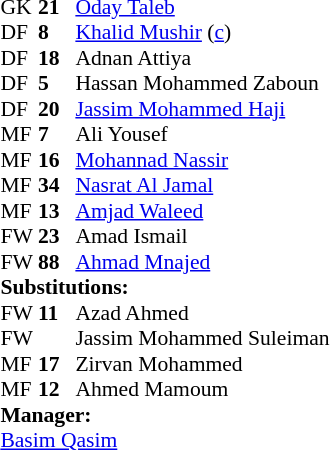<table style="font-size: 90%" cellspacing="0" cellpadding="0" align="center">
<tr>
<td colspan="4"></td>
</tr>
<tr>
<th width="25"></th>
<th width="25"></th>
</tr>
<tr>
<td>GK</td>
<td><strong>21</strong></td>
<td> <a href='#'>Oday Taleb</a></td>
</tr>
<tr>
<td>DF</td>
<td><strong>8</strong></td>
<td> <a href='#'>Khalid Mushir</a> (<a href='#'>c</a>)</td>
</tr>
<tr>
<td>DF</td>
<td><strong>18</strong></td>
<td> Adnan Attiya</td>
</tr>
<tr>
<td>DF</td>
<td><strong>5</strong></td>
<td> Hassan Mohammed Zaboun</td>
</tr>
<tr>
<td>DF</td>
<td><strong>20</strong></td>
<td> <a href='#'>Jassim Mohammed Haji</a></td>
</tr>
<tr>
<td>MF</td>
<td><strong>7</strong></td>
<td> Ali Yousef</td>
<td></td>
<td></td>
</tr>
<tr>
<td>MF</td>
<td><strong>16</strong></td>
<td> <a href='#'>Mohannad Nassir</a></td>
</tr>
<tr>
<td>MF</td>
<td><strong>34</strong></td>
<td> <a href='#'>Nasrat Al Jamal</a></td>
<td></td>
<td></td>
</tr>
<tr>
<td>MF</td>
<td><strong>13</strong></td>
<td> <a href='#'>Amjad Waleed</a></td>
<td></td>
<td></td>
</tr>
<tr>
<td>FW</td>
<td><strong>23</strong></td>
<td> Amad Ismail</td>
<td></td>
<td></td>
</tr>
<tr>
<td>FW</td>
<td><strong>88</strong></td>
<td> <a href='#'>Ahmad Mnajed</a></td>
</tr>
<tr>
<td colspan=4><strong>Substitutions:</strong></td>
</tr>
<tr>
<td>FW</td>
<td><strong>11</strong></td>
<td> Azad Ahmed</td>
<td></td>
<td></td>
</tr>
<tr>
<td>FW</td>
<td></td>
<td> Jassim Mohammed Suleiman</td>
<td></td>
<td></td>
</tr>
<tr>
<td>MF</td>
<td><strong>17</strong></td>
<td> Zirvan Mohammed</td>
<td></td>
<td></td>
</tr>
<tr>
<td>MF</td>
<td><strong>12</strong></td>
<td> Ahmed Mamoum</td>
<td></td>
<td></td>
</tr>
<tr>
<td colspan=4><strong>Manager:</strong></td>
</tr>
<tr>
<td colspan="4"> <a href='#'>Basim Qasim</a></td>
</tr>
</table>
